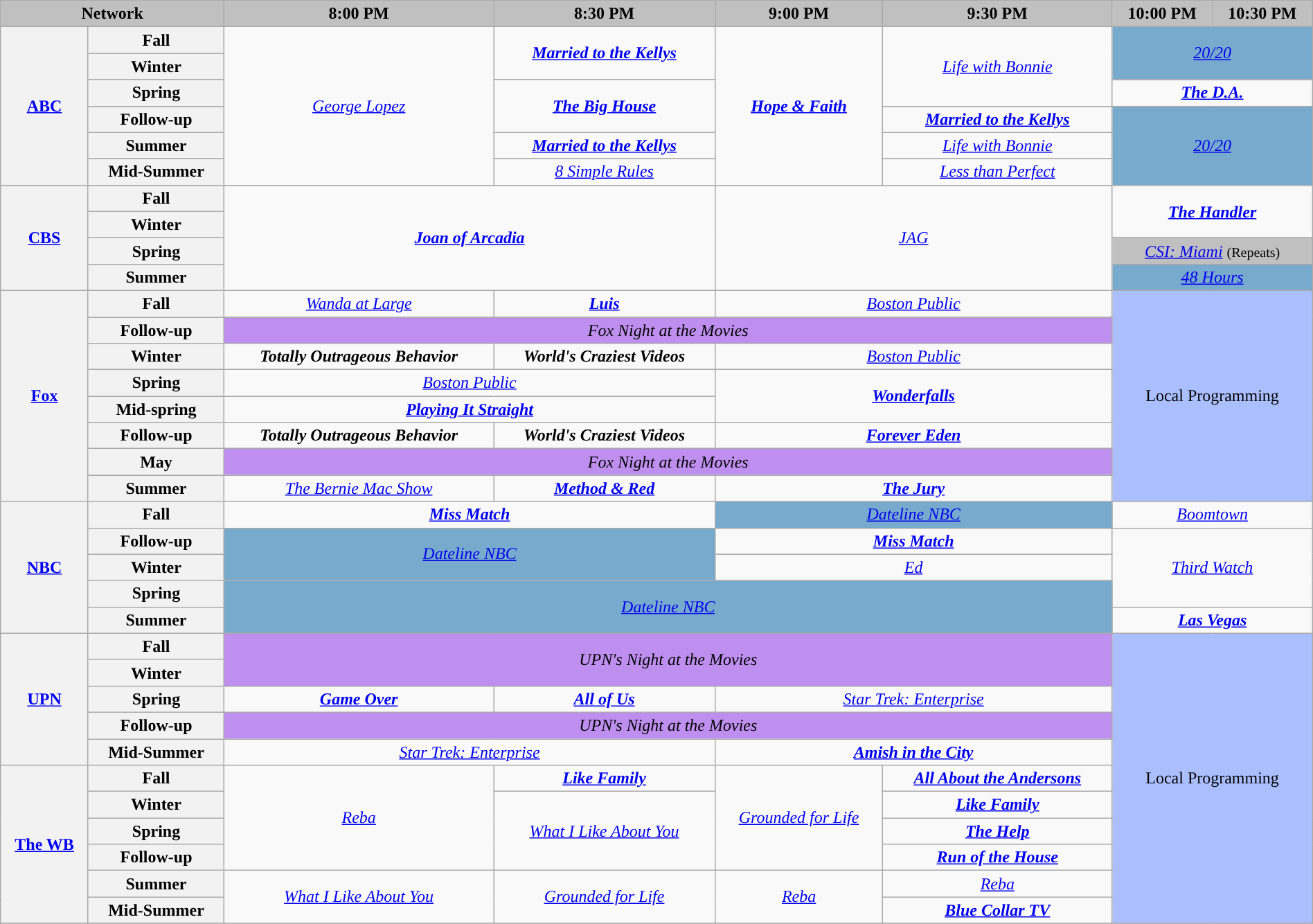<table class="wikitable" style="width:100%;margin-right:0;text-align:center">
<tr>
<th colspan="2" style="background-color:#C0C0C0;text-align:center">Network</th>
<th style="background-color:#C0C0C0;text-align:center">8:00 PM</th>
<th style="background-color:#C0C0C0;text-align:center">8:30 PM</th>
<th style="background-color:#C0C0C0;text-align:center">9:00 PM</th>
<th style="background-color:#C0C0C0;text-align:center">9:30 PM</th>
<th style="background-color:#C0C0C0;text-align:center">10:00 PM</th>
<th style="background-color:#C0C0C0;text-align:center">10:30 PM</th>
</tr>
<tr>
<th rowspan="6"><a href='#'>ABC</a></th>
<th>Fall</th>
<td rowspan="6"><em><a href='#'>George Lopez</a></em></td>
<td rowspan="2"><strong><em><a href='#'>Married to the Kellys</a></em></strong></td>
<td rowspan="6"><strong><em><a href='#'>Hope & Faith</a></em></strong></td>
<td rowspan="3"><em><a href='#'>Life with Bonnie</a></em></td>
<td rowspan="2" colspan="2" bgcolor="#77AACC"><em><a href='#'>20/20</a></em></td>
</tr>
<tr>
<th>Winter</th>
</tr>
<tr>
<th>Spring</th>
<td rowspan="2"><strong><em><a href='#'>The Big House</a></em></strong></td>
<td colspan="2"><strong><em><a href='#'>The D.A.</a></em></strong></td>
</tr>
<tr>
<th>Follow-up</th>
<td><strong><em><a href='#'>Married to the Kellys</a></em></strong></td>
<td rowspan="3" colspan="2" bgcolor="#77AACC"><em><a href='#'>20/20</a></em></td>
</tr>
<tr>
<th>Summer</th>
<td><strong><em><a href='#'>Married to the Kellys</a></em></strong></td>
<td><em><a href='#'>Life with Bonnie</a></em></td>
</tr>
<tr>
<th>Mid-Summer</th>
<td><em><a href='#'>8 Simple Rules</a></em></td>
<td><em><a href='#'>Less than Perfect</a></em></td>
</tr>
<tr>
<th rowspan="4"><a href='#'>CBS</a></th>
<th>Fall</th>
<td colspan="2" rowspan="4"><strong><em><a href='#'>Joan of Arcadia</a></em></strong></td>
<td colspan="2" rowspan="4"><em><a href='#'>JAG</a></em></td>
<td colspan="2" rowspan="2"><strong><em><a href='#'>The Handler</a></em></strong></td>
</tr>
<tr>
<th>Winter</th>
</tr>
<tr>
<th>Spring</th>
<td bgcolor="#C0C0C0" colspan="2"><em><a href='#'>CSI: Miami</a></em> <small>(Repeats)</small></td>
</tr>
<tr>
<th>Summer</th>
<td colspan="2" bgcolor="#77AACC"><em><a href='#'>48 Hours</a></em></td>
</tr>
<tr>
<th rowspan="8"><a href='#'>Fox</a></th>
<th>Fall</th>
<td><em><a href='#'>Wanda at Large</a></em></td>
<td><strong><em><a href='#'>Luis</a></em></strong></td>
<td colspan="2"><em><a href='#'>Boston Public</a></em></td>
<td bgcolor="#abbfff" rowspan="8" colspan="2">Local Programming</td>
</tr>
<tr>
<th>Follow-up</th>
<td bgcolor="#bf8fef" colspan="4"><em>Fox Night at the Movies</em></td>
</tr>
<tr>
<th>Winter</th>
<td><strong><em>Totally Outrageous Behavior</em></strong></td>
<td><strong><em>World's Craziest Videos</em></strong></td>
<td colspan="2"><em><a href='#'>Boston Public</a></em></td>
</tr>
<tr>
<th>Spring</th>
<td colspan="2"><em><a href='#'>Boston Public</a></em></td>
<td colspan="2" rowspan="2'"><strong><em><a href='#'>Wonderfalls</a></em></strong></td>
</tr>
<tr>
<th>Mid-spring</th>
<td colspan="2"><strong><em><a href='#'>Playing It Straight</a></em></strong></td>
</tr>
<tr>
<th>Follow-up</th>
<td><strong><em>Totally Outrageous Behavior</em></strong></td>
<td><strong><em>World's Craziest Videos</em></strong></td>
<td colspan="2"><strong><em><a href='#'>Forever Eden</a></em></strong></td>
</tr>
<tr>
<th>May</th>
<td bgcolor="#bf8fef" colspan="4"><em>Fox Night at the Movies</em></td>
</tr>
<tr>
<th>Summer</th>
<td><em><a href='#'>The Bernie Mac Show</a></em></td>
<td><strong><em><a href='#'>Method & Red</a></em></strong></td>
<td colspan="2"><strong><em><a href='#'>The Jury</a></em></strong></td>
</tr>
<tr>
<th rowspan="5"><a href='#'>NBC</a></th>
<th>Fall</th>
<td colspan="2"><strong><em><a href='#'>Miss Match</a></em></strong></td>
<td colspan="2" bgcolor="#77AACC"><em><a href='#'>Dateline NBC</a></em></td>
<td colspan="2"><em><a href='#'>Boomtown</a></em></td>
</tr>
<tr>
<th>Follow-up</th>
<td bgcolor="#77AACC" rowspan="2" colspan="2"><em><a href='#'>Dateline NBC</a></em></td>
<td colspan="2"><strong><em><a href='#'>Miss Match</a></em></strong></td>
<td rowspan="3" colspan="2"><em><a href='#'>Third Watch</a></em></td>
</tr>
<tr>
<th>Winter</th>
<td colspan="2"><em><a href='#'>Ed</a></em></td>
</tr>
<tr>
<th>Spring</th>
<td colspan="4" rowspan="2" bgcolor="#77AACC"><em><a href='#'>Dateline NBC</a></em></td>
</tr>
<tr>
<th>Summer</th>
<td colspan="2"><strong><em><a href='#'>Las Vegas</a></em></strong></td>
</tr>
<tr>
<th rowspan="5"><a href='#'>UPN</a></th>
<th>Fall</th>
<td bgcolor="#bf8fef" rowspan="2" colspan="4"><em>UPN's Night at the Movies</em></td>
<td bgcolor="#abbfff" rowspan="11" colspan="2">Local Programming</td>
</tr>
<tr>
<th>Winter</th>
</tr>
<tr>
<th>Spring</th>
<td><strong><em><a href='#'>Game Over</a></em></strong></td>
<td><strong><em><a href='#'>All of Us</a></em></strong></td>
<td colspan="2"><em><a href='#'>Star Trek: Enterprise</a></em></td>
</tr>
<tr>
<th>Follow-up</th>
<td bgcolor="#bf8fef" colspan="4"><em>UPN's Night at the Movies</em></td>
</tr>
<tr>
<th>Mid-Summer</th>
<td colspan="2"><em><a href='#'>Star Trek: Enterprise</a></em></td>
<td colspan="2"><strong><em><a href='#'>Amish in the City</a></em></strong></td>
</tr>
<tr>
<th rowspan="6"><a href='#'>The WB</a></th>
<th>Fall</th>
<td rowspan="4"><em><a href='#'>Reba</a></em></td>
<td><strong><em><a href='#'>Like Family</a></em></strong></td>
<td rowspan="4"><em><a href='#'>Grounded for Life</a></em></td>
<td><strong><em><a href='#'>All About the Andersons</a></em></strong></td>
</tr>
<tr>
<th>Winter</th>
<td rowspan="3"><em><a href='#'>What I Like About You</a></em></td>
<td><strong><em><a href='#'>Like Family</a></em></strong></td>
</tr>
<tr>
<th>Spring</th>
<td><strong><em><a href='#'>The Help</a></em></strong></td>
</tr>
<tr>
<th>Follow-up</th>
<td><strong><em><a href='#'>Run of the House</a></em></strong></td>
</tr>
<tr>
<th>Summer</th>
<td rowspan="2"><em><a href='#'>What I Like About You</a></em></td>
<td rowspan="2"><em><a href='#'>Grounded for Life</a></em></td>
<td rowspan="2"><em><a href='#'>Reba</a></em></td>
<td><em><a href='#'>Reba</a></em></td>
</tr>
<tr>
<th>Mid-Summer</th>
<td><strong><em><a href='#'>Blue Collar TV</a></em></strong></td>
</tr>
<tr>
</tr>
</table>
